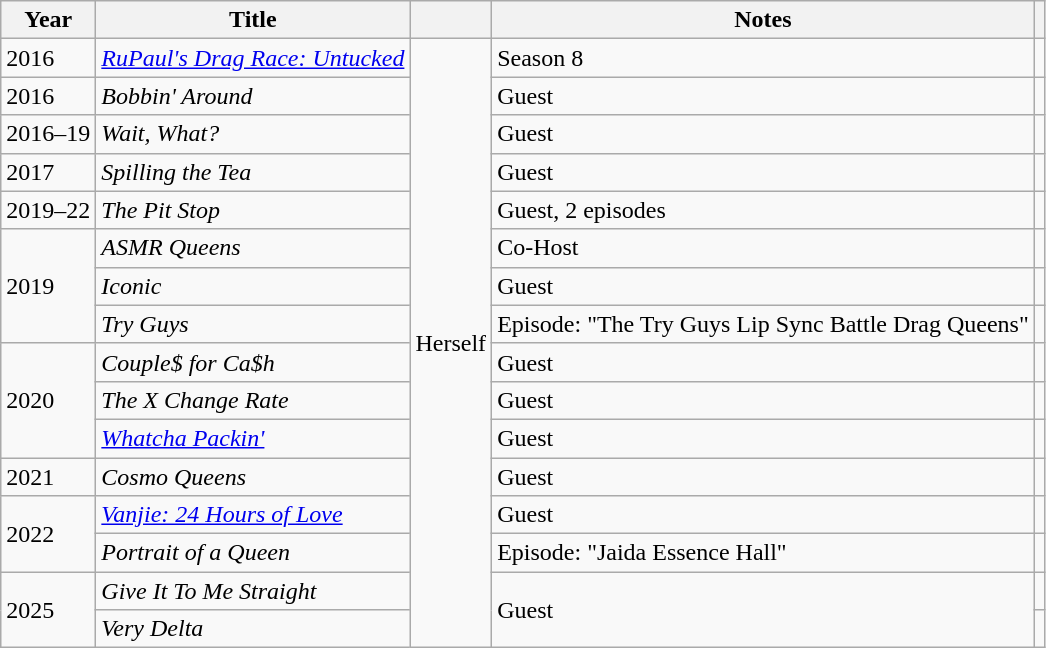<table class="wikitable">
<tr>
<th>Year</th>
<th>Title</th>
<th></th>
<th>Notes</th>
<th></th>
</tr>
<tr>
<td>2016</td>
<td><em><a href='#'>RuPaul's Drag Race: Untucked</a></em></td>
<td rowspan="16">Herself</td>
<td>Season 8</td>
<td></td>
</tr>
<tr>
<td>2016</td>
<td><em>Bobbin' Around</em></td>
<td>Guest</td>
<td></td>
</tr>
<tr>
<td>2016–19</td>
<td><em>Wait, What?</em></td>
<td>Guest</td>
<td></td>
</tr>
<tr>
<td>2017</td>
<td><em>Spilling the Tea</em></td>
<td>Guest</td>
<td></td>
</tr>
<tr>
<td>2019–22</td>
<td><em>The Pit Stop</em></td>
<td>Guest, 2 episodes</td>
<td></td>
</tr>
<tr>
<td rowspan="3">2019</td>
<td><em>ASMR Queens</em></td>
<td>Co-Host</td>
<td></td>
</tr>
<tr>
<td><em>Iconic</em></td>
<td>Guest</td>
<td></td>
</tr>
<tr>
<td><em>Try Guys</em></td>
<td>Episode: "The Try Guys Lip Sync Battle Drag Queens"</td>
<td></td>
</tr>
<tr>
<td rowspan="3">2020</td>
<td><em>Couple$ for Ca$h</em></td>
<td>Guest</td>
<td></td>
</tr>
<tr>
<td><em>The X Change Rate</em></td>
<td>Guest</td>
<td></td>
</tr>
<tr>
<td><em><a href='#'>Whatcha Packin'</a></em></td>
<td>Guest</td>
<td></td>
</tr>
<tr>
<td>2021</td>
<td><em>Cosmo Queens</em></td>
<td>Guest</td>
<td></td>
</tr>
<tr>
<td rowspan="2">2022</td>
<td><em><a href='#'>Vanjie: 24 Hours of Love</a></em></td>
<td>Guest</td>
<td></td>
</tr>
<tr>
<td><em>Portrait of a Queen</em></td>
<td>Episode: "Jaida Essence Hall"</td>
<td></td>
</tr>
<tr>
<td rowspan="2">2025</td>
<td><em>Give It To Me Straight</em></td>
<td rowspan="2">Guest</td>
<td></td>
</tr>
<tr>
<td><em>Very Delta</em></td>
<td></td>
</tr>
</table>
